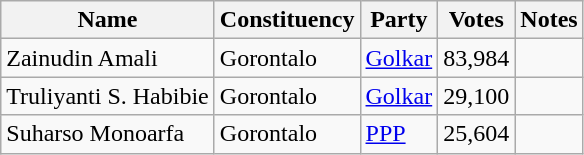<table class="wikitable sortable">
<tr>
<th>Name</th>
<th>Constituency</th>
<th>Party</th>
<th>Votes</th>
<th>Notes</th>
</tr>
<tr>
<td>Zainudin Amali</td>
<td>Gorontalo</td>
<td><a href='#'>Golkar</a></td>
<td>83,984</td>
<td></td>
</tr>
<tr>
<td>Truliyanti S. Habibie</td>
<td>Gorontalo</td>
<td><a href='#'>Golkar</a></td>
<td>29,100</td>
<td></td>
</tr>
<tr>
<td>Suharso Monoarfa</td>
<td>Gorontalo</td>
<td><a href='#'>PPP</a></td>
<td>25,604</td>
<td></td>
</tr>
</table>
